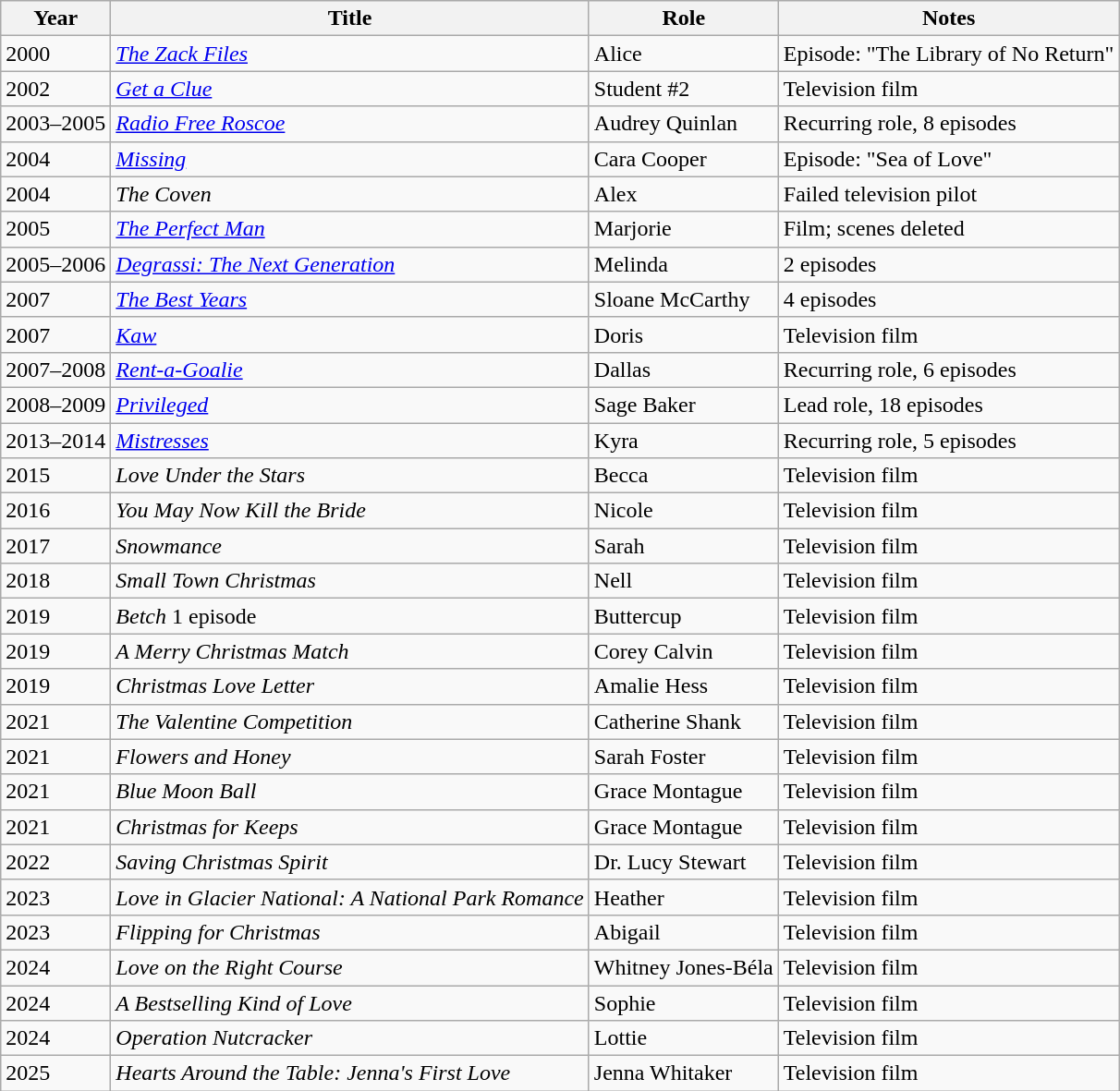<table class="wikitable sortable">
<tr>
<th>Year</th>
<th>Title</th>
<th>Role</th>
<th>Notes</th>
</tr>
<tr>
<td>2000</td>
<td><em><a href='#'>The Zack Files</a></em></td>
<td>Alice</td>
<td>Episode: "The Library of No Return"</td>
</tr>
<tr>
<td>2002</td>
<td><em><a href='#'>Get a Clue</a></em></td>
<td>Student #2</td>
<td>Television film</td>
</tr>
<tr>
<td>2003–2005</td>
<td><em><a href='#'>Radio Free Roscoe</a></em></td>
<td>Audrey Quinlan</td>
<td>Recurring role, 8 episodes</td>
</tr>
<tr>
<td>2004</td>
<td><em><a href='#'>Missing</a></em></td>
<td>Cara Cooper</td>
<td>Episode: "Sea of Love"</td>
</tr>
<tr>
<td>2004</td>
<td><em>The Coven</em></td>
<td>Alex</td>
<td>Failed television pilot</td>
</tr>
<tr>
<td>2005</td>
<td><em><a href='#'>The Perfect Man</a></em></td>
<td>Marjorie</td>
<td>Film; scenes deleted</td>
</tr>
<tr>
<td>2005–2006</td>
<td><em><a href='#'>Degrassi: The Next Generation</a></em></td>
<td>Melinda</td>
<td>2 episodes</td>
</tr>
<tr>
<td>2007</td>
<td><em><a href='#'>The Best Years</a></em></td>
<td>Sloane McCarthy</td>
<td>4 episodes</td>
</tr>
<tr>
<td>2007</td>
<td><em><a href='#'>Kaw</a></em></td>
<td>Doris</td>
<td>Television film</td>
</tr>
<tr>
<td>2007–2008</td>
<td><em><a href='#'>Rent-a-Goalie</a></em></td>
<td>Dallas</td>
<td>Recurring role, 6 episodes</td>
</tr>
<tr>
<td>2008–2009</td>
<td><em><a href='#'>Privileged</a></em></td>
<td>Sage Baker</td>
<td>Lead role, 18 episodes</td>
</tr>
<tr>
<td>2013–2014</td>
<td><em><a href='#'>Mistresses</a></em></td>
<td>Kyra</td>
<td>Recurring role, 5 episodes</td>
</tr>
<tr>
<td>2015</td>
<td><em>Love Under the Stars</em></td>
<td>Becca</td>
<td>Television film</td>
</tr>
<tr>
<td>2016</td>
<td><em>You May Now Kill the Bride</em></td>
<td>Nicole</td>
<td>Television film</td>
</tr>
<tr>
<td>2017</td>
<td><em>Snowmance</em></td>
<td>Sarah</td>
<td>Television film</td>
</tr>
<tr>
<td>2018</td>
<td><em>Small Town Christmas</em></td>
<td>Nell</td>
<td>Television film</td>
</tr>
<tr>
<td>2019</td>
<td><em>Betch</em> 1 episode</td>
<td>Buttercup</td>
<td>Television film</td>
</tr>
<tr>
<td>2019</td>
<td><em>A Merry Christmas Match</em></td>
<td>Corey Calvin</td>
<td>Television film</td>
</tr>
<tr>
<td>2019</td>
<td><em>Christmas Love Letter</em></td>
<td>Amalie Hess</td>
<td>Television film</td>
</tr>
<tr>
<td>2021</td>
<td><em>The Valentine Competition</em></td>
<td>Catherine Shank</td>
<td>Television film</td>
</tr>
<tr>
<td>2021</td>
<td><em>Flowers and Honey</em></td>
<td>Sarah Foster</td>
<td>Television film</td>
</tr>
<tr>
<td>2021</td>
<td><em>Blue Moon Ball</em></td>
<td>Grace Montague</td>
<td>Television film</td>
</tr>
<tr>
<td>2021</td>
<td><em>Christmas for Keeps</em></td>
<td>Grace Montague</td>
<td>Television film</td>
</tr>
<tr>
<td>2022</td>
<td><em>Saving Christmas Spirit</em></td>
<td>Dr. Lucy Stewart</td>
<td>Television film</td>
</tr>
<tr>
<td>2023</td>
<td><em>Love in Glacier National: A National Park Romance</em></td>
<td>Heather</td>
<td>Television film</td>
</tr>
<tr>
<td>2023</td>
<td><em>Flipping for Christmas</em></td>
<td>Abigail</td>
<td>Television film</td>
</tr>
<tr>
<td>2024</td>
<td><em>Love on the Right Course</em></td>
<td>Whitney Jones-Béla</td>
<td>Television film</td>
</tr>
<tr>
<td>2024</td>
<td><em>A Bestselling Kind of Love</em></td>
<td>Sophie</td>
<td>Television film</td>
</tr>
<tr>
<td>2024</td>
<td><em>Operation Nutcracker</em></td>
<td>Lottie</td>
<td>Television film</td>
</tr>
<tr>
<td>2025</td>
<td><em>Hearts Around the Table: Jenna's First Love</em></td>
<td>Jenna Whitaker</td>
<td>Television film</td>
</tr>
</table>
